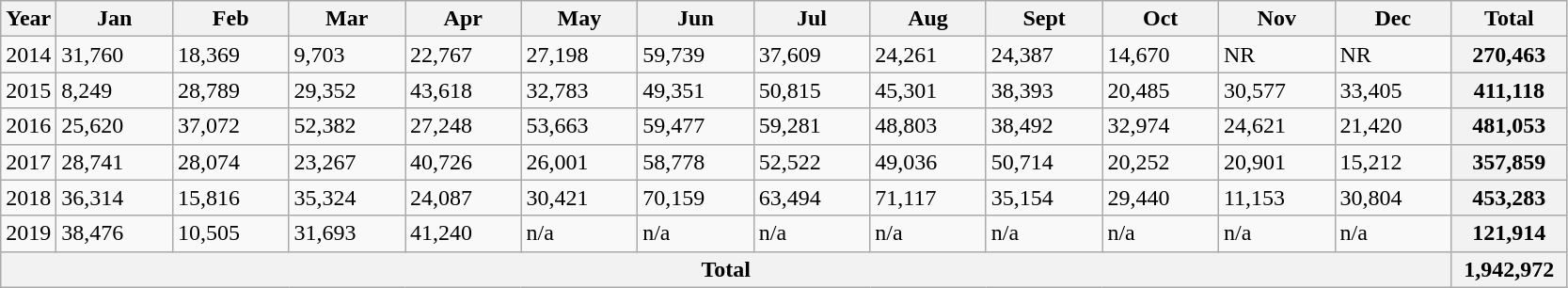<table class=wikitable>
<tr>
<th>Year</th>
<th style="width:75px;">Jan</th>
<th style="width:75px;">Feb</th>
<th style="width:75px;">Mar</th>
<th style="width:75px;">Apr</th>
<th style="width:75px;">May</th>
<th style="width:75px;">Jun</th>
<th style="width:75px;">Jul</th>
<th style="width:75px;">Aug</th>
<th style="width:75px;">Sept</th>
<th style="width:75px;">Oct</th>
<th style="width:75px;">Nov</th>
<th style="width:75px;">Dec</th>
<th style="width:75px;">Total</th>
</tr>
<tr>
<td>2014</td>
<td>31,760</td>
<td>18,369</td>
<td>9,703</td>
<td>22,767</td>
<td>27,198</td>
<td>59,739</td>
<td>37,609</td>
<td>24,261</td>
<td>24,387</td>
<td>14,670</td>
<td>NR</td>
<td>NR</td>
<th>270,463</th>
</tr>
<tr>
<td>2015</td>
<td>8,249</td>
<td>28,789</td>
<td>29,352</td>
<td>43,618</td>
<td>32,783</td>
<td>49,351</td>
<td>50,815</td>
<td>45,301</td>
<td>38,393</td>
<td>20,485</td>
<td>30,577</td>
<td>33,405</td>
<th>411,118</th>
</tr>
<tr>
<td>2016</td>
<td>25,620</td>
<td>37,072</td>
<td>52,382</td>
<td>27,248</td>
<td>53,663</td>
<td>59,477</td>
<td>59,281</td>
<td>48,803</td>
<td>38,492</td>
<td>32,974</td>
<td>24,621</td>
<td>21,420</td>
<th>481,053</th>
</tr>
<tr>
<td>2017</td>
<td>28,741</td>
<td>28,074</td>
<td>23,267</td>
<td>40,726</td>
<td>26,001</td>
<td>58,778</td>
<td>52,522</td>
<td>49,036</td>
<td>50,714</td>
<td>20,252</td>
<td>20,901</td>
<td>15,212</td>
<th>357,859</th>
</tr>
<tr>
<td>2018</td>
<td>36,314</td>
<td>15,816</td>
<td>35,324</td>
<td>24,087</td>
<td>30,421</td>
<td>70,159</td>
<td>63,494</td>
<td>71,117</td>
<td>35,154</td>
<td>29,440</td>
<td>11,153</td>
<td>30,804</td>
<th>453,283</th>
</tr>
<tr>
<td>2019</td>
<td>38,476</td>
<td>10,505</td>
<td>31,693</td>
<td>41,240</td>
<td>n/a</td>
<td>n/a</td>
<td>n/a</td>
<td>n/a</td>
<td>n/a</td>
<td>n/a</td>
<td>n/a</td>
<td>n/a</td>
<th>121,914</th>
</tr>
<tr>
<th colspan="13">Total</th>
<th>1,942,972</th>
</tr>
</table>
